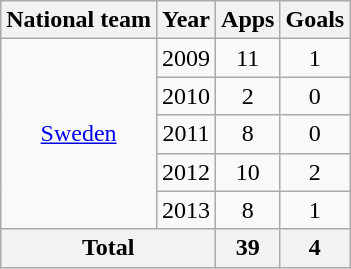<table class=wikitable style=text-align:center>
<tr>
<th>National team</th>
<th>Year</th>
<th>Apps</th>
<th>Goals</th>
</tr>
<tr>
<td rowspan=5><a href='#'>Sweden</a></td>
<td>2009</td>
<td>11</td>
<td>1</td>
</tr>
<tr>
<td>2010</td>
<td>2</td>
<td>0</td>
</tr>
<tr>
<td>2011</td>
<td>8</td>
<td>0</td>
</tr>
<tr>
<td>2012</td>
<td>10</td>
<td>2</td>
</tr>
<tr>
<td>2013</td>
<td>8</td>
<td>1</td>
</tr>
<tr>
<th colspan=2>Total</th>
<th>39</th>
<th>4</th>
</tr>
</table>
